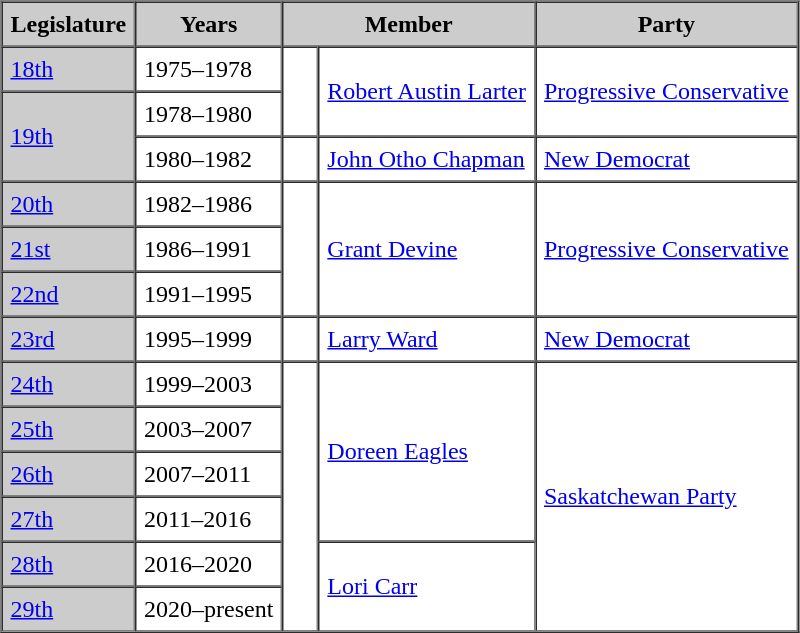<table border=1 cellpadding=5 cellspacing=0>
<tr bgcolor="CCCCCC">
<th>Legislature</th>
<th>Years</th>
<th colspan="2">Member</th>
<th>Party</th>
</tr>
<tr>
<td bgcolor="CCCCCC"><a href='#'>18th</a></td>
<td>1975–1978</td>
<td rowspan="2" >   </td>
<td rowspan="2"><a href='#'>Robert Austin Larter</a></td>
<td rowspan="2"><a href='#'>Progressive Conservative</a></td>
</tr>
<tr>
<td rowspan="2" bgcolor="CCCCCC"><a href='#'>19th</a></td>
<td>1978–1980</td>
</tr>
<tr>
<td>1980–1982</td>
<td>   </td>
<td><a href='#'>John Otho Chapman</a></td>
<td><a href='#'>New Democrat</a></td>
</tr>
<tr>
<td bgcolor="CCCCCC"><a href='#'>20th</a></td>
<td>1982–1986</td>
<td rowspan="3" >   </td>
<td rowspan="3"><a href='#'>Grant Devine</a></td>
<td rowspan="3"><a href='#'>Progressive Conservative</a></td>
</tr>
<tr>
<td bgcolor="CCCCCC"><a href='#'>21st</a></td>
<td>1986–1991</td>
</tr>
<tr>
<td bgcolor="CCCCCC"><a href='#'>22nd</a></td>
<td>1991–1995</td>
</tr>
<tr>
<td bgcolor="CCCCCC"><a href='#'>23rd</a></td>
<td>1995–1999</td>
<td>   </td>
<td><a href='#'>Larry Ward</a></td>
<td><a href='#'>New Democrat</a></td>
</tr>
<tr>
<td bgcolor="CCCCCC"><a href='#'>24th</a></td>
<td>1999–2003</td>
<td rowspan="6" >   </td>
<td rowspan="4"><a href='#'>Doreen Eagles</a></td>
<td rowspan="6"><a href='#'>Saskatchewan Party</a></td>
</tr>
<tr>
<td bgcolor="CCCCCC"><a href='#'>25th</a></td>
<td>2003–2007</td>
</tr>
<tr>
<td bgcolor="CCCCCC"><a href='#'>26th</a></td>
<td>2007–2011</td>
</tr>
<tr>
<td bgcolor="CCCCCC"><a href='#'>27th</a></td>
<td>2011–2016</td>
</tr>
<tr>
<td bgcolor="CCCCCC"><a href='#'>28th</a></td>
<td>2016–2020</td>
<td rowspan="2"><a href='#'>Lori Carr</a></td>
</tr>
<tr>
<td bgcolor="CCCCCC"><a href='#'>29th</a></td>
<td>2020–present</td>
</tr>
</table>
